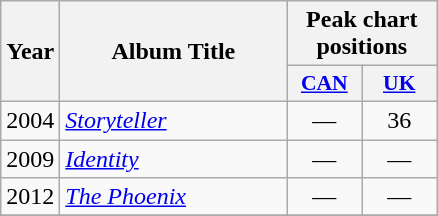<table class="wikitable plainrowheaders" style="text-align:center;">
<tr>
<th scope="col" rowspan="2">Year</th>
<th scope="col" rowspan="2" style="width:9em;">Album Title</th>
<th scope="col" colspan="2">Peak chart positions</th>
</tr>
<tr>
<th scope="col" style="width:3em;font-size:90%;"><a href='#'>CAN</a></th>
<th scope="col" style="width:3em;font-size:90%;"><a href='#'>UK</a></th>
</tr>
<tr>
<td>2004</td>
<td align="left"><em><a href='#'>Storyteller</a></em></td>
<td align="center">—</td>
<td align="center">36</td>
</tr>
<tr>
<td>2009</td>
<td align="left"><em><a href='#'>Identity</a></em></td>
<td align="center">—</td>
<td align="center">—</td>
</tr>
<tr>
<td>2012</td>
<td align="left"><em><a href='#'>The Phoenix</a></em></td>
<td align="center">—</td>
<td align="center">—</td>
</tr>
<tr>
</tr>
</table>
